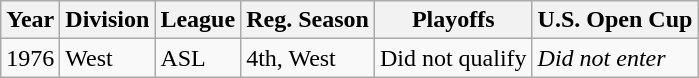<table class="wikitable">
<tr>
<th>Year</th>
<th>Division</th>
<th>League</th>
<th>Reg. Season</th>
<th>Playoffs</th>
<th>U.S. Open Cup</th>
</tr>
<tr>
<td>1976</td>
<td>West</td>
<td>ASL</td>
<td>4th, West</td>
<td>Did not qualify</td>
<td><em>Did not enter</em></td>
</tr>
</table>
